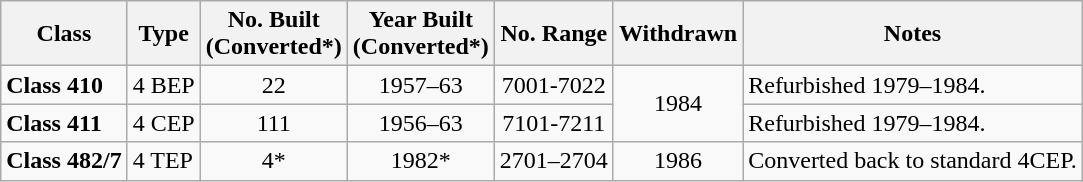<table class="wikitable">
<tr>
<th>Class</th>
<th>Type</th>
<th>No. Built<br>(Converted*)</th>
<th>Year Built<br>(Converted*)</th>
<th>No. Range</th>
<th>Withdrawn</th>
<th align=left>Notes</th>
</tr>
<tr>
<td><strong>Class 410</strong></td>
<td>4 BEP</td>
<td align=center>22</td>
<td align=center>1957–63</td>
<td align=center>7001-7022</td>
<td rowspan="2" align="center">1984</td>
<td>Refurbished 1979–1984.</td>
</tr>
<tr>
<td><strong>Class 411</strong></td>
<td>4 CEP</td>
<td align=center>111</td>
<td align=center>1956–63</td>
<td align=center>7101-7211</td>
<td>Refurbished 1979–1984.</td>
</tr>
<tr>
<td><strong>Class 482/7</strong></td>
<td>4 TEP</td>
<td align=center>4*</td>
<td align=center>1982*</td>
<td align=center>2701–2704</td>
<td align=center>1986</td>
<td>Converted back to standard 4CEP.</td>
</tr>
</table>
